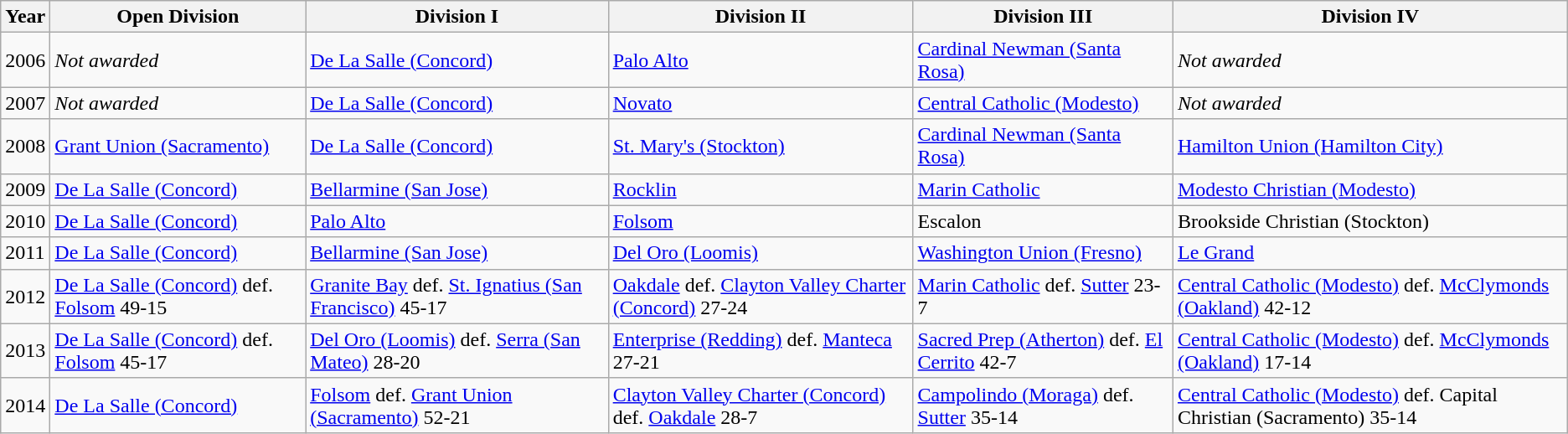<table class="wikitable sortable" font=90%">
<tr>
<th><strong>Year</strong></th>
<th><strong>Open Division</strong></th>
<th><strong>Division I</strong></th>
<th><strong>Division II</strong></th>
<th><strong>Division III</strong></th>
<th><strong>Division IV</strong></th>
</tr>
<tr>
<td>2006</td>
<td><em>Not awarded</em></td>
<td><a href='#'>De La Salle (Concord)</a></td>
<td><a href='#'>Palo Alto</a></td>
<td><a href='#'>Cardinal Newman (Santa Rosa)</a></td>
<td><em>Not awarded</em></td>
</tr>
<tr>
<td>2007</td>
<td><em>Not awarded</em></td>
<td><a href='#'>De La Salle (Concord)</a></td>
<td><a href='#'>Novato</a></td>
<td><a href='#'>Central Catholic (Modesto)</a></td>
<td><em>Not awarded</em></td>
</tr>
<tr>
<td>2008</td>
<td><a href='#'>Grant Union (Sacramento)</a></td>
<td><a href='#'>De La Salle (Concord)</a></td>
<td><a href='#'>St. Mary's (Stockton)</a></td>
<td><a href='#'>Cardinal Newman (Santa Rosa)</a></td>
<td><a href='#'>Hamilton Union (Hamilton City)</a></td>
</tr>
<tr>
<td>2009</td>
<td><a href='#'>De La Salle (Concord)</a></td>
<td><a href='#'>Bellarmine (San Jose)</a></td>
<td><a href='#'>Rocklin</a></td>
<td><a href='#'>Marin Catholic</a></td>
<td><a href='#'>Modesto Christian (Modesto)</a></td>
</tr>
<tr>
<td>2010</td>
<td><a href='#'>De La Salle (Concord)</a></td>
<td><a href='#'>Palo Alto</a></td>
<td><a href='#'>Folsom</a></td>
<td>Escalon</td>
<td>Brookside Christian (Stockton)</td>
</tr>
<tr>
<td>2011</td>
<td><a href='#'>De La Salle (Concord)</a></td>
<td><a href='#'>Bellarmine (San Jose)</a></td>
<td><a href='#'>Del Oro (Loomis)</a></td>
<td><a href='#'>Washington Union (Fresno)</a></td>
<td><a href='#'>Le Grand</a></td>
</tr>
<tr>
<td>2012</td>
<td><a href='#'>De La Salle (Concord)</a> def. <a href='#'>Folsom</a> 49-15</td>
<td><a href='#'>Granite Bay</a> def. <a href='#'>St. Ignatius (San Francisco)</a> 45-17</td>
<td><a href='#'>Oakdale</a> def. <a href='#'>Clayton Valley Charter (Concord)</a> 27-24</td>
<td><a href='#'>Marin Catholic</a> def. <a href='#'>Sutter</a> 23-7</td>
<td><a href='#'>Central Catholic (Modesto)</a> def. <a href='#'>McClymonds (Oakland)</a> 42-12</td>
</tr>
<tr>
<td>2013</td>
<td><a href='#'>De La Salle (Concord)</a> def. <a href='#'>Folsom</a> 45-17</td>
<td><a href='#'>Del Oro (Loomis)</a> def. <a href='#'>Serra (San Mateo)</a> 28-20</td>
<td><a href='#'>Enterprise (Redding)</a> def. <a href='#'>Manteca</a> 27-21</td>
<td><a href='#'>Sacred Prep (Atherton)</a> def. <a href='#'>El Cerrito</a> 42-7</td>
<td><a href='#'>Central Catholic (Modesto)</a> def. <a href='#'>McClymonds (Oakland)</a> 17-14</td>
</tr>
<tr>
<td>2014</td>
<td><a href='#'>De La Salle (Concord)</a></td>
<td><a href='#'>Folsom</a> def. <a href='#'>Grant Union (Sacramento)</a> 52-21</td>
<td><a href='#'>Clayton Valley Charter (Concord)</a> def. <a href='#'>Oakdale</a> 28-7</td>
<td><a href='#'>Campolindo (Moraga)</a> def. <a href='#'>Sutter</a> 35-14</td>
<td><a href='#'>Central Catholic (Modesto)</a> def. Capital Christian (Sacramento) 35-14</td>
</tr>
</table>
